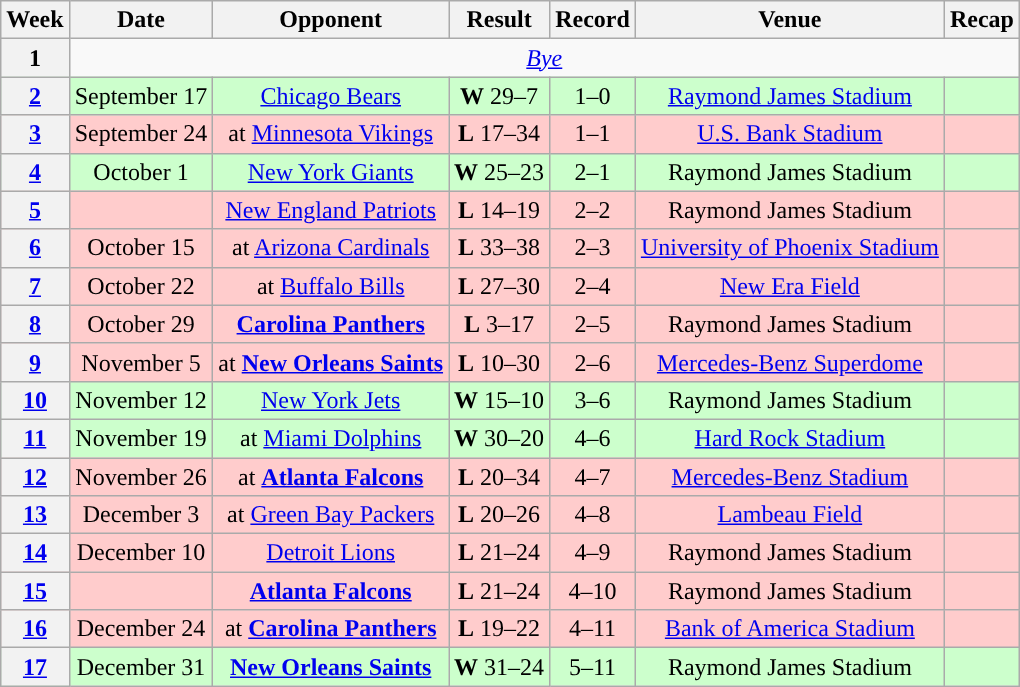<table class="wikitable" style="text-align:center">
<tr>
<th>Week</th>
<th>Date</th>
<th>Opponent</th>
<th>Result</th>
<th>Record</th>
<th>Venue</th>
<th>Recap</th>
</tr>
<tr>
<th>1</th>
<td colspan="6"><em><a href='#'>Bye</a></em></td>
</tr>
<tr style="background:#cfc">
<th><a href='#'>2</a></th>
<td>September 17</td>
<td><a href='#'>Chicago Bears</a></td>
<td><strong>W</strong> 29–7</td>
<td>1–0</td>
<td><a href='#'>Raymond James Stadium</a></td>
<td></td>
</tr>
<tr style="background:#fcc">
<th><a href='#'>3</a></th>
<td>September 24</td>
<td>at <a href='#'>Minnesota Vikings</a></td>
<td><strong>L</strong> 17–34</td>
<td>1–1</td>
<td><a href='#'>U.S. Bank Stadium</a></td>
<td></td>
</tr>
<tr style="background:#cfc">
<th><a href='#'>4</a></th>
<td>October 1</td>
<td><a href='#'>New York Giants</a></td>
<td><strong>W</strong> 25–23</td>
<td>2–1</td>
<td>Raymond James Stadium</td>
<td></td>
</tr>
<tr style="background:#fcc">
<th><a href='#'>5</a></th>
<td></td>
<td><a href='#'>New England Patriots</a></td>
<td><strong>L</strong> 14–19</td>
<td>2–2</td>
<td>Raymond James Stadium</td>
<td></td>
</tr>
<tr style="background:#fcc">
<th><a href='#'>6</a></th>
<td>October 15</td>
<td>at <a href='#'>Arizona Cardinals</a></td>
<td><strong>L</strong> 33–38</td>
<td>2–3</td>
<td><a href='#'>University of Phoenix Stadium</a></td>
<td></td>
</tr>
<tr style="background:#fcc">
<th><a href='#'>7</a></th>
<td>October 22</td>
<td>at <a href='#'>Buffalo Bills</a></td>
<td><strong>L</strong> 27–30</td>
<td>2–4</td>
<td><a href='#'>New Era Field</a></td>
<td></td>
</tr>
<tr style="background:#fcc">
<th><a href='#'>8</a></th>
<td>October 29</td>
<td><strong><a href='#'>Carolina Panthers</a></strong></td>
<td><strong>L</strong> 3–17</td>
<td>2–5</td>
<td>Raymond James Stadium</td>
<td></td>
</tr>
<tr style="background:#fcc">
<th><a href='#'>9</a></th>
<td>November 5</td>
<td>at <strong><a href='#'>New Orleans Saints</a></strong></td>
<td><strong>L</strong> 10–30</td>
<td>2–6</td>
<td><a href='#'>Mercedes-Benz Superdome</a></td>
<td></td>
</tr>
<tr style="background:#cfc">
<th><a href='#'>10</a></th>
<td>November 12</td>
<td><a href='#'>New York Jets</a></td>
<td><strong>W</strong> 15–10</td>
<td>3–6</td>
<td>Raymond James Stadium</td>
<td></td>
</tr>
<tr style="background:#cfc">
<th><a href='#'>11</a></th>
<td>November 19</td>
<td>at <a href='#'>Miami Dolphins</a></td>
<td><strong>W</strong> 30–20</td>
<td>4–6</td>
<td><a href='#'>Hard Rock Stadium</a></td>
<td></td>
</tr>
<tr style="background:#fcc">
<th><a href='#'>12</a></th>
<td>November 26</td>
<td>at <strong><a href='#'>Atlanta Falcons</a></strong></td>
<td><strong>L</strong> 20–34</td>
<td>4–7</td>
<td><a href='#'>Mercedes-Benz Stadium</a></td>
<td></td>
</tr>
<tr style="background:#fcc">
<th><a href='#'>13</a></th>
<td>December 3</td>
<td>at <a href='#'>Green Bay Packers</a></td>
<td><strong>L</strong> 20–26 </td>
<td>4–8</td>
<td><a href='#'>Lambeau Field</a></td>
<td></td>
</tr>
<tr style="background:#fcc">
<th><a href='#'>14</a></th>
<td>December 10</td>
<td><a href='#'>Detroit Lions</a></td>
<td><strong>L</strong> 21–24</td>
<td>4–9</td>
<td>Raymond James Stadium</td>
<td></td>
</tr>
<tr style="background:#fcc">
<th><a href='#'>15</a></th>
<td></td>
<td><strong><a href='#'>Atlanta Falcons</a></strong></td>
<td><strong>L</strong> 21–24</td>
<td>4–10</td>
<td>Raymond James Stadium</td>
<td></td>
</tr>
<tr style="background:#fcc">
<th><a href='#'>16</a></th>
<td>December 24</td>
<td>at <strong><a href='#'>Carolina Panthers</a></strong></td>
<td><strong>L</strong> 19–22</td>
<td>4–11</td>
<td><a href='#'>Bank of America Stadium</a></td>
<td></td>
</tr>
<tr style="background:#cfc">
<th><a href='#'>17</a></th>
<td>December 31</td>
<td><strong><a href='#'>New Orleans Saints</a></strong></td>
<td><strong>W</strong> 31–24</td>
<td>5–11</td>
<td>Raymond James Stadium</td>
<td></td>
</tr>
</table>
